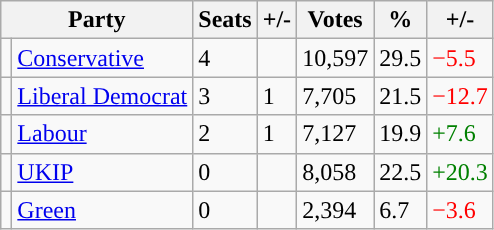<table class="wikitable">
<tr>
<th colspan="2">Party</th>
<th>Seats</th>
<th>+/-</th>
<th>Votes</th>
<th>%</th>
<th>+/-</th>
</tr>
<tr>
<td style="background-color: "></td>
<td><a href='#'>Conservative</a></td>
<td>4</td>
<td></td>
<td>10,597</td>
<td>29.5</td>
<td style="color:red">−5.5</td>
</tr>
<tr>
<td style="background-color: "></td>
<td><a href='#'>Liberal Democrat</a></td>
<td>3</td>
<td> 1</td>
<td>7,705</td>
<td>21.5</td>
<td style="color:red">−12.7</td>
</tr>
<tr>
<td style="background-color: "></td>
<td><a href='#'>Labour</a></td>
<td>2</td>
<td> 1</td>
<td>7,127</td>
<td>19.9</td>
<td style="color:green">+7.6</td>
</tr>
<tr>
<td style="background-color: "></td>
<td><a href='#'>UKIP</a></td>
<td>0</td>
<td></td>
<td>8,058</td>
<td>22.5</td>
<td style="color:green">+20.3</td>
</tr>
<tr>
<td style="background-color: "></td>
<td><a href='#'>Green</a></td>
<td>0</td>
<td></td>
<td>2,394</td>
<td>6.7</td>
<td style="color:red">−3.6</td>
</tr>
</table>
